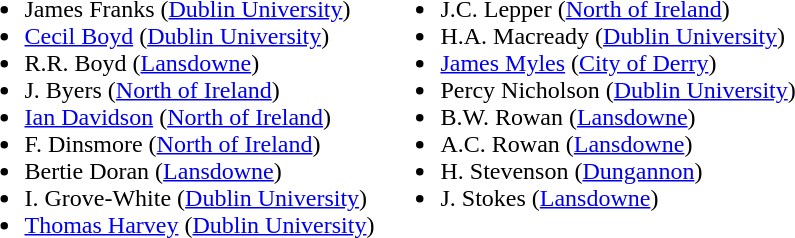<table>
<tr style="vertical-align:top">
<td><br><ul><li>James Franks (<a href='#'>Dublin University</a>)</li><li><a href='#'>Cecil Boyd</a> (<a href='#'>Dublin University</a>)</li><li>R.R. Boyd (<a href='#'>Lansdowne</a>)</li><li>J. Byers (<a href='#'>North of Ireland</a>)</li><li><a href='#'>Ian Davidson</a> (<a href='#'>North of Ireland</a>)</li><li>F. Dinsmore (<a href='#'>North of Ireland</a>)</li><li>Bertie Doran (<a href='#'>Lansdowne</a>)</li><li>I. Grove-White (<a href='#'>Dublin University</a>)</li><li><a href='#'>Thomas Harvey</a> (<a href='#'>Dublin University</a>)</li></ul></td>
<td><br><ul><li>J.C. Lepper (<a href='#'>North of Ireland</a>)</li><li>H.A. Macready (<a href='#'>Dublin University</a>)</li><li><a href='#'>James Myles</a> (<a href='#'>City of Derry</a>)</li><li>Percy Nicholson (<a href='#'>Dublin University</a>)</li><li>B.W. Rowan (<a href='#'>Lansdowne</a>)</li><li>A.C. Rowan (<a href='#'>Lansdowne</a>)</li><li>H. Stevenson (<a href='#'>Dungannon</a>)</li><li>J. Stokes (<a href='#'>Lansdowne</a>)</li></ul></td>
</tr>
</table>
